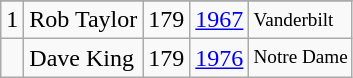<table class="wikitable">
<tr>
</tr>
<tr>
<td>1</td>
<td>Rob Taylor</td>
<td>179</td>
<td><a href='#'>1967</a></td>
<td style="font-size:80%;">Vanderbilt</td>
</tr>
<tr>
<td></td>
<td>Dave King</td>
<td>179</td>
<td><a href='#'>1976</a></td>
<td style="font-size:80%;">Notre Dame</td>
</tr>
</table>
